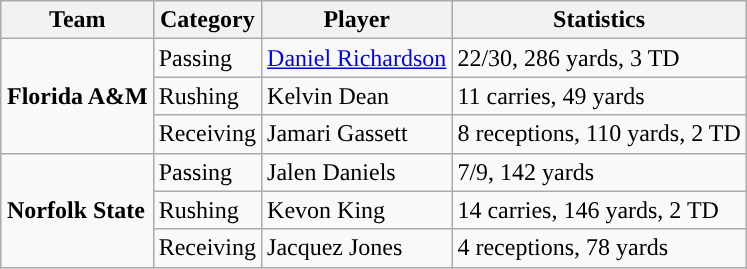<table class="wikitable" style="float: right;">
<tr>
<th>Team</th>
<th>Category</th>
<th>Player</th>
<th>Statistics</th>
</tr>
<tr>
<td rowspan=3><strong>Florida A&M</strong></td>
<td>Passing</td>
<td><a href='#'>Daniel Richardson</a></td>
<td>22/30, 286 yards, 3 TD</td>
</tr>
<tr>
<td>Rushing</td>
<td>Kelvin Dean</td>
<td>11 carries, 49 yards</td>
</tr>
<tr>
<td>Receiving</td>
<td>Jamari Gassett</td>
<td>8 receptions, 110 yards, 2 TD</td>
</tr>
<tr>
<td rowspan=3><strong>Norfolk State</strong></td>
<td>Passing</td>
<td>Jalen Daniels</td>
<td>7/9, 142 yards</td>
</tr>
<tr>
<td>Rushing</td>
<td>Kevon King</td>
<td>14 carries, 146 yards, 2 TD</td>
</tr>
<tr>
<td>Receiving</td>
<td>Jacquez Jones</td>
<td>4 receptions, 78 yards</td>
</tr>
</table>
